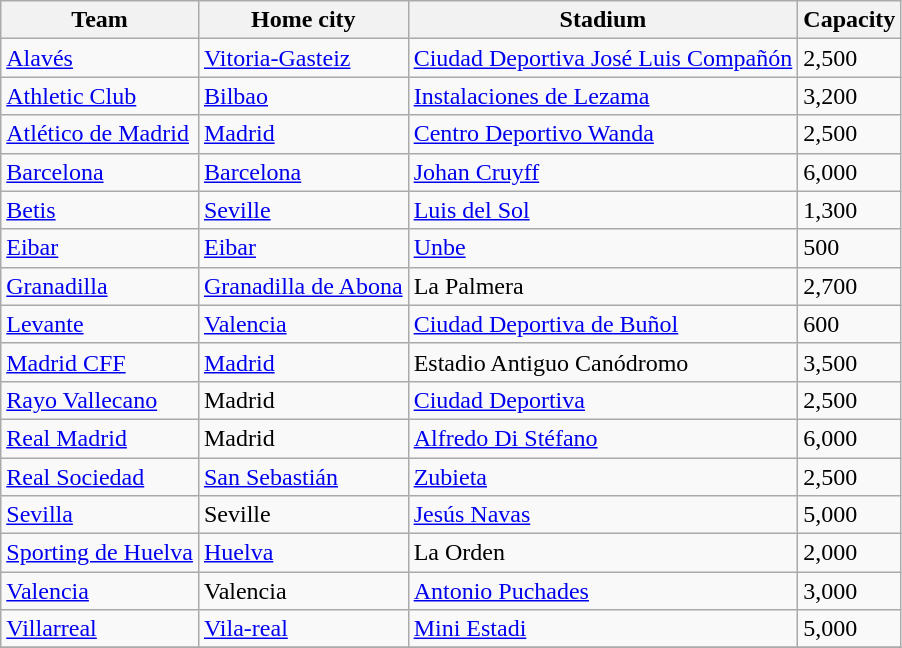<table class="wikitable sortable">
<tr>
<th>Team</th>
<th>Home city</th>
<th>Stadium</th>
<th>Capacity</th>
</tr>
<tr>
<td><a href='#'>Alavés</a></td>
<td><a href='#'>Vitoria-Gasteiz</a></td>
<td><a href='#'>Ciudad Deportiva José Luis Compañón</a></td>
<td>2,500</td>
</tr>
<tr>
<td><a href='#'>Athletic Club</a></td>
<td><a href='#'>Bilbao</a></td>
<td><a href='#'>Instalaciones de Lezama</a></td>
<td>3,200</td>
</tr>
<tr>
<td><a href='#'>Atlético de Madrid</a></td>
<td><a href='#'>Madrid</a></td>
<td><a href='#'>Centro Deportivo Wanda</a></td>
<td>2,500</td>
</tr>
<tr>
<td><a href='#'>Barcelona</a></td>
<td><a href='#'>Barcelona</a></td>
<td><a href='#'>Johan Cruyff</a></td>
<td>6,000</td>
</tr>
<tr>
<td><a href='#'>Betis</a></td>
<td><a href='#'>Seville</a></td>
<td><a href='#'>Luis del Sol</a></td>
<td>1,300</td>
</tr>
<tr>
<td><a href='#'>Eibar</a></td>
<td><a href='#'>Eibar</a></td>
<td><a href='#'>Unbe</a></td>
<td>500</td>
</tr>
<tr>
<td><a href='#'>Granadilla</a></td>
<td><a href='#'>Granadilla de Abona</a></td>
<td>La Palmera</td>
<td>2,700</td>
</tr>
<tr>
<td><a href='#'>Levante</a></td>
<td><a href='#'>Valencia</a></td>
<td><a href='#'>Ciudad Deportiva de Buñol</a></td>
<td>600</td>
</tr>
<tr>
<td><a href='#'>Madrid CFF</a></td>
<td><a href='#'>Madrid</a></td>
<td>Estadio Antiguo Canódromo</td>
<td>3,500</td>
</tr>
<tr>
<td><a href='#'>Rayo Vallecano</a></td>
<td>Madrid</td>
<td><a href='#'>Ciudad Deportiva</a></td>
<td>2,500</td>
</tr>
<tr>
<td><a href='#'>Real Madrid</a></td>
<td>Madrid</td>
<td><a href='#'>Alfredo Di Stéfano</a></td>
<td>6,000</td>
</tr>
<tr>
<td><a href='#'>Real Sociedad</a></td>
<td><a href='#'>San Sebastián</a></td>
<td><a href='#'>Zubieta</a></td>
<td>2,500</td>
</tr>
<tr>
<td><a href='#'>Sevilla</a></td>
<td>Seville</td>
<td><a href='#'>Jesús Navas</a></td>
<td>5,000</td>
</tr>
<tr>
<td><a href='#'>Sporting de Huelva</a></td>
<td><a href='#'>Huelva</a></td>
<td>La Orden</td>
<td>2,000</td>
</tr>
<tr>
<td><a href='#'>Valencia</a></td>
<td>Valencia</td>
<td><a href='#'>Antonio Puchades</a></td>
<td>3,000</td>
</tr>
<tr>
<td><a href='#'>Villarreal</a></td>
<td><a href='#'>Vila-real</a></td>
<td><a href='#'>Mini Estadi</a></td>
<td>5,000</td>
</tr>
<tr>
</tr>
</table>
